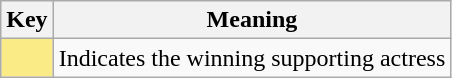<table class="wikitable">
<tr>
<th scope="col" width=%>Key</th>
<th scope="col" width=%>Meaning</th>
</tr>
<tr>
<td style="background:#FAEB86"></td>
<td>Indicates the winning supporting actress</td>
</tr>
</table>
